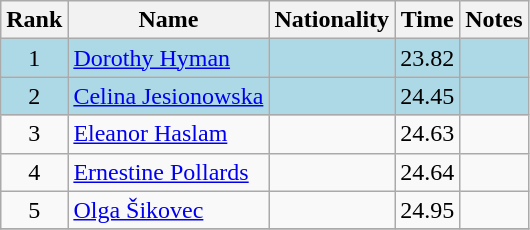<table class="wikitable sortable" style="text-align:center">
<tr>
<th>Rank</th>
<th>Name</th>
<th>Nationality</th>
<th>Time</th>
<th>Notes</th>
</tr>
<tr bgcolor=lightblue>
<td>1</td>
<td align=left><a href='#'>Dorothy Hyman</a></td>
<td align=left></td>
<td>23.82</td>
<td></td>
</tr>
<tr bgcolor=lightblue>
<td>2</td>
<td align=left><a href='#'>Celina Jesionowska</a></td>
<td align=left></td>
<td>24.45</td>
<td></td>
</tr>
<tr>
<td>3</td>
<td align=left><a href='#'>Eleanor Haslam</a></td>
<td align=left></td>
<td>24.63</td>
<td></td>
</tr>
<tr>
<td>4</td>
<td align=left><a href='#'>Ernestine Pollards</a></td>
<td align=left></td>
<td>24.64</td>
<td></td>
</tr>
<tr>
<td>5</td>
<td align=left><a href='#'>Olga Šikovec</a></td>
<td align=left></td>
<td>24.95</td>
<td></td>
</tr>
<tr>
</tr>
</table>
